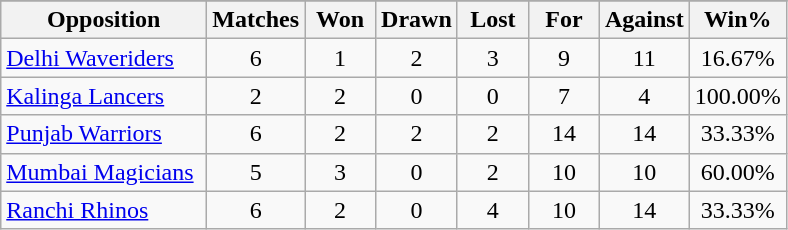<table class="wikitable sortable" style="text-align:center">
<tr>
</tr>
<tr>
<th width=130>Opposition</th>
<th width=40>Matches</th>
<th width=40>Won</th>
<th width=40>Drawn</th>
<th width=40>Lost</th>
<th width=40>For</th>
<th width=40>Against</th>
<th width=40>Win%</th>
</tr>
<tr>
<td align=left><a href='#'>Delhi Waveriders</a></td>
<td>6</td>
<td>1</td>
<td>2</td>
<td>3</td>
<td>9</td>
<td>11</td>
<td>16.67%</td>
</tr>
<tr>
<td align=left><a href='#'>Kalinga Lancers</a></td>
<td>2</td>
<td>2</td>
<td>0</td>
<td>0</td>
<td>7</td>
<td>4</td>
<td>100.00%</td>
</tr>
<tr>
<td align=left><a href='#'>Punjab Warriors</a></td>
<td>6</td>
<td>2</td>
<td>2</td>
<td>2</td>
<td>14</td>
<td>14</td>
<td>33.33%</td>
</tr>
<tr>
<td align=left><a href='#'>Mumbai Magicians</a></td>
<td>5</td>
<td>3</td>
<td>0</td>
<td>2</td>
<td>10</td>
<td>10</td>
<td>60.00%</td>
</tr>
<tr>
<td align=left><a href='#'>Ranchi Rhinos</a></td>
<td>6</td>
<td>2</td>
<td>0</td>
<td>4</td>
<td>10</td>
<td>14</td>
<td>33.33%</td>
</tr>
</table>
